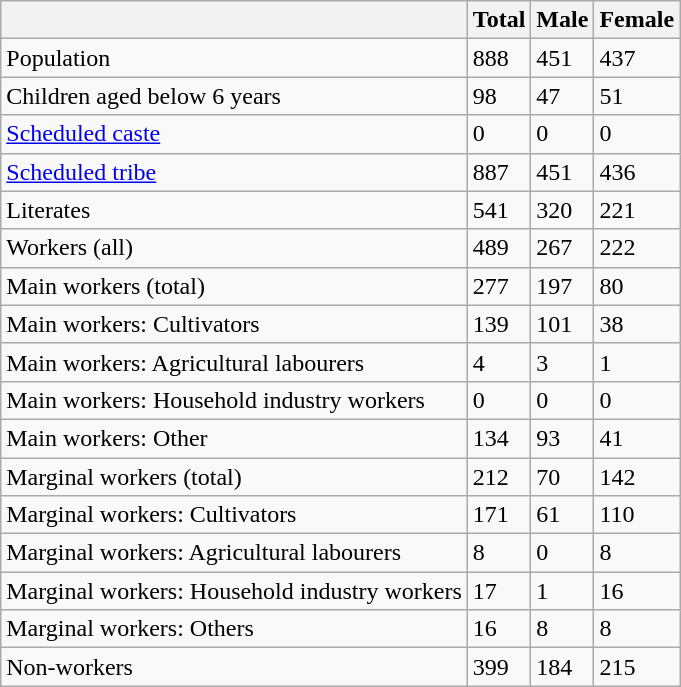<table class="wikitable sortable">
<tr>
<th></th>
<th>Total</th>
<th>Male</th>
<th>Female</th>
</tr>
<tr>
<td>Population</td>
<td>888</td>
<td>451</td>
<td>437</td>
</tr>
<tr>
<td>Children aged below 6 years</td>
<td>98</td>
<td>47</td>
<td>51</td>
</tr>
<tr>
<td><a href='#'>Scheduled caste</a></td>
<td>0</td>
<td>0</td>
<td>0</td>
</tr>
<tr>
<td><a href='#'>Scheduled tribe</a></td>
<td>887</td>
<td>451</td>
<td>436</td>
</tr>
<tr>
<td>Literates</td>
<td>541</td>
<td>320</td>
<td>221</td>
</tr>
<tr>
<td>Workers (all)</td>
<td>489</td>
<td>267</td>
<td>222</td>
</tr>
<tr>
<td>Main workers (total)</td>
<td>277</td>
<td>197</td>
<td>80</td>
</tr>
<tr>
<td>Main workers: Cultivators</td>
<td>139</td>
<td>101</td>
<td>38</td>
</tr>
<tr>
<td>Main workers: Agricultural labourers</td>
<td>4</td>
<td>3</td>
<td>1</td>
</tr>
<tr>
<td>Main workers: Household industry workers</td>
<td>0</td>
<td>0</td>
<td>0</td>
</tr>
<tr>
<td>Main workers: Other</td>
<td>134</td>
<td>93</td>
<td>41</td>
</tr>
<tr>
<td>Marginal workers (total)</td>
<td>212</td>
<td>70</td>
<td>142</td>
</tr>
<tr>
<td>Marginal workers: Cultivators</td>
<td>171</td>
<td>61</td>
<td>110</td>
</tr>
<tr>
<td>Marginal workers: Agricultural labourers</td>
<td>8</td>
<td>0</td>
<td>8</td>
</tr>
<tr>
<td>Marginal workers: Household industry workers</td>
<td>17</td>
<td>1</td>
<td>16</td>
</tr>
<tr>
<td>Marginal workers: Others</td>
<td>16</td>
<td>8</td>
<td>8</td>
</tr>
<tr>
<td>Non-workers</td>
<td>399</td>
<td>184</td>
<td>215</td>
</tr>
</table>
